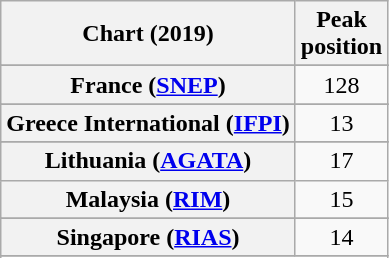<table class="wikitable sortable plainrowheaders" style="text-align:center">
<tr>
<th scope="col">Chart (2019)</th>
<th scope="col">Peak<br>position</th>
</tr>
<tr>
</tr>
<tr>
</tr>
<tr>
</tr>
<tr>
<th scope="row">France (<a href='#'>SNEP</a>)</th>
<td>128</td>
</tr>
<tr>
</tr>
<tr>
<th scope="row">Greece International (<a href='#'>IFPI</a>)</th>
<td>13</td>
</tr>
<tr>
</tr>
<tr>
<th scope="row">Lithuania (<a href='#'>AGATA</a>)</th>
<td>17</td>
</tr>
<tr>
<th scope="row">Malaysia (<a href='#'>RIM</a>)</th>
<td>15</td>
</tr>
<tr>
</tr>
<tr>
</tr>
<tr>
</tr>
<tr>
</tr>
<tr>
<th scope="row">Singapore (<a href='#'>RIAS</a>)</th>
<td>14</td>
</tr>
<tr>
</tr>
<tr>
</tr>
<tr>
</tr>
<tr>
</tr>
<tr>
</tr>
<tr>
</tr>
</table>
